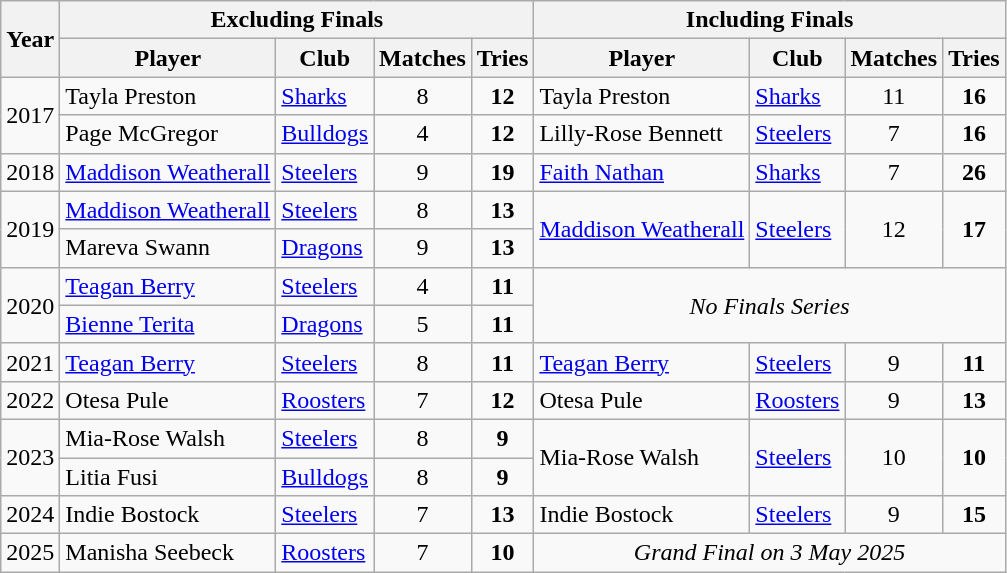<table class="wikitable">
<tr>
<th rowspan=2>Year</th>
<th colspan=4>Excluding Finals</th>
<th colspan=4>Including Finals</th>
</tr>
<tr>
<th>Player</th>
<th>Club</th>
<th>Matches</th>
<th>Tries</th>
<th>Player</th>
<th>Club</th>
<th>Matches</th>
<th>Tries</th>
</tr>
<tr>
<td rowspan = 2>2017</td>
<td>Tayla Preston</td>
<td> <a href='#'>Sharks</a></td>
<td align=center>8</td>
<td align=center><strong>12</strong></td>
<td>Tayla Preston</td>
<td> <a href='#'>Sharks</a></td>
<td align=center>11</td>
<td align=center><strong>16</strong></td>
</tr>
<tr>
<td>Page McGregor</td>
<td> <a href='#'>Bulldogs</a></td>
<td align=center>4</td>
<td align=center><strong>12</strong></td>
<td>Lilly-Rose Bennett</td>
<td> <a href='#'>Steelers</a></td>
<td align=center>7</td>
<td align=center><strong>16</strong></td>
</tr>
<tr>
<td>2018</td>
<td><a href='#'>Maddison Weatherall</a></td>
<td> <a href='#'>Steelers</a></td>
<td align=center>9</td>
<td align=center><strong>19</strong></td>
<td><a href='#'>Faith Nathan</a></td>
<td> <a href='#'>Sharks</a></td>
<td align=center>7</td>
<td align=center><strong>26</strong></td>
</tr>
<tr>
<td rowspan = 2>2019</td>
<td><a href='#'>Maddison Weatherall</a></td>
<td> <a href='#'>Steelers</a></td>
<td align=center>8</td>
<td align=center><strong>13</strong></td>
<td rowspan = 2><a href='#'>Maddison Weatherall</a></td>
<td rowspan = 2> <a href='#'>Steelers</a></td>
<td rowspan = 2 align=center>12</td>
<td rowspan = 2 align=center><strong>17</strong></td>
</tr>
<tr>
<td>Mareva Swann</td>
<td> <a href='#'>Dragons</a></td>
<td align=center>9</td>
<td align=center><strong>13</strong></td>
</tr>
<tr>
<td rowspan = 2>2020</td>
<td><a href='#'>Teagan Berry</a></td>
<td> <a href='#'>Steelers</a></td>
<td align=center>4</td>
<td align=center><strong>11</strong></td>
<td rowspan = 2 colspan=4 align=center><em>No Finals Series</em></td>
</tr>
<tr>
<td><a href='#'>Bienne Terita</a></td>
<td> <a href='#'>Dragons</a></td>
<td align=center>5</td>
<td align=center><strong>11</strong></td>
</tr>
<tr>
<td>2021</td>
<td><a href='#'>Teagan Berry</a></td>
<td> <a href='#'>Steelers</a></td>
<td align=center>8</td>
<td align=center><strong>11</strong></td>
<td><a href='#'>Teagan Berry</a></td>
<td> <a href='#'>Steelers</a></td>
<td align=center>9</td>
<td align=center><strong>11</strong></td>
</tr>
<tr>
<td>2022</td>
<td>Otesa Pule</td>
<td> <a href='#'>Roosters</a></td>
<td align=center>7</td>
<td align=center><strong>12</strong></td>
<td>Otesa Pule</td>
<td> <a href='#'>Roosters</a></td>
<td align=center>9</td>
<td align=center><strong>13</strong></td>
</tr>
<tr>
<td rowspan = 2>2023</td>
<td>Mia-Rose Walsh</td>
<td> <a href='#'>Steelers</a></td>
<td align=center>8</td>
<td align=center><strong>9</strong></td>
<td rowspan = 2>Mia-Rose Walsh</td>
<td rowspan = 2> <a href='#'>Steelers</a></td>
<td rowspan = 2 align=center>10</td>
<td rowspan = 2 align=center><strong>10</strong></td>
</tr>
<tr>
<td>Litia Fusi</td>
<td> <a href='#'>Bulldogs</a></td>
<td align=center>8</td>
<td align=center><strong>9</strong></td>
</tr>
<tr>
<td>2024</td>
<td>Indie Bostock</td>
<td> <a href='#'>Steelers</a></td>
<td align=center>7</td>
<td align=center><strong>13</strong></td>
<td>Indie Bostock</td>
<td> <a href='#'>Steelers</a></td>
<td align=center>9</td>
<td align=center><strong>15</strong></td>
</tr>
<tr>
<td>2025</td>
<td>Manisha Seebeck</td>
<td> <a href='#'>Roosters</a></td>
<td align=center>7</td>
<td align=center><strong>10</strong></td>
<td colspan=4 align=center><em>Grand Final on 3 May 2025</em></td>
</tr>
</table>
